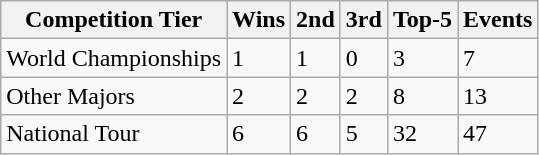<table class="wikitable">
<tr>
<th>Competition Tier</th>
<th>Wins</th>
<th>2nd</th>
<th>3rd</th>
<th>Top-5</th>
<th>Events</th>
</tr>
<tr>
<td>World Championships</td>
<td>1</td>
<td>1</td>
<td>0</td>
<td>3</td>
<td>7</td>
</tr>
<tr>
<td>Other Majors</td>
<td>2</td>
<td>2</td>
<td>2</td>
<td>8</td>
<td>13</td>
</tr>
<tr>
<td>National Tour</td>
<td>6</td>
<td>6</td>
<td>5</td>
<td>32</td>
<td>47</td>
</tr>
</table>
